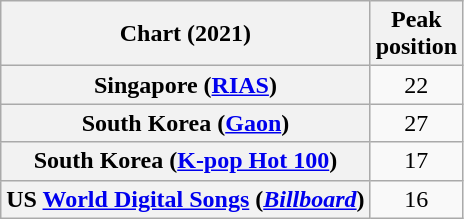<table class="wikitable sortable plainrowheaders" style="text-align:center">
<tr>
<th scope="col">Chart (2021)</th>
<th scope="col">Peak<br>position</th>
</tr>
<tr>
<th scope="row">Singapore (<a href='#'>RIAS</a>)</th>
<td>22</td>
</tr>
<tr>
<th scope="row">South Korea (<a href='#'>Gaon</a>)</th>
<td>27</td>
</tr>
<tr>
<th scope="row">South Korea (<a href='#'>K-pop Hot 100</a>)</th>
<td>17</td>
</tr>
<tr>
<th scope="row">US <a href='#'>World Digital Songs</a> (<em><a href='#'>Billboard</a></em>)</th>
<td>16</td>
</tr>
</table>
